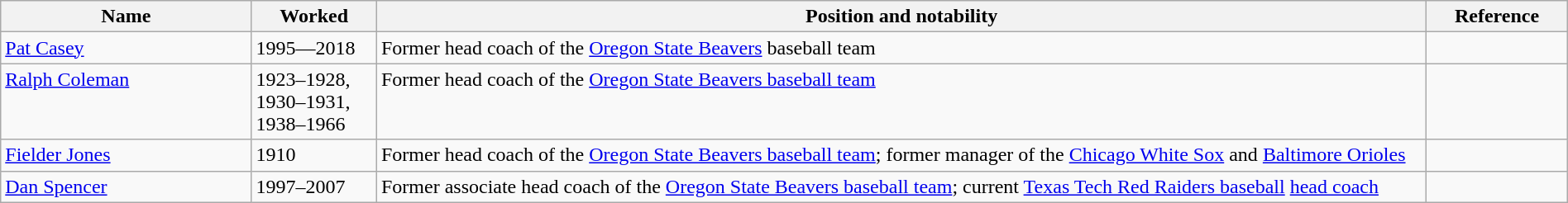<table class="wikitable sortable" style="width:100%">
<tr>
<th width="*">Name</th>
<th width="8%">Worked</th>
<th width="67%">Position and notability</th>
<th width="9%" class="unsortable">Reference</th>
</tr>
<tr valign="top">
<td><a href='#'>Pat Casey</a></td>
<td>1995—2018</td>
<td>Former head coach of the <a href='#'>Oregon State Beavers</a> baseball team</td>
<td></td>
</tr>
<tr valign="top">
<td><a href='#'>Ralph Coleman</a></td>
<td>1923–1928, 1930–1931, 1938–1966</td>
<td>Former head coach of the <a href='#'>Oregon State Beavers baseball team</a></td>
<td></td>
</tr>
<tr valign="top">
<td><a href='#'>Fielder Jones</a></td>
<td>1910</td>
<td>Former head coach of the <a href='#'>Oregon State Beavers baseball team</a>; former manager of the <a href='#'>Chicago White Sox</a> and <a href='#'>Baltimore Orioles</a></td>
<td></td>
</tr>
<tr valign="top">
<td><a href='#'>Dan Spencer</a></td>
<td>1997–2007</td>
<td>Former associate head coach of the <a href='#'>Oregon State Beavers baseball team</a>; current <a href='#'>Texas Tech Red Raiders baseball</a> <a href='#'>head coach</a></td>
<td></td>
</tr>
</table>
